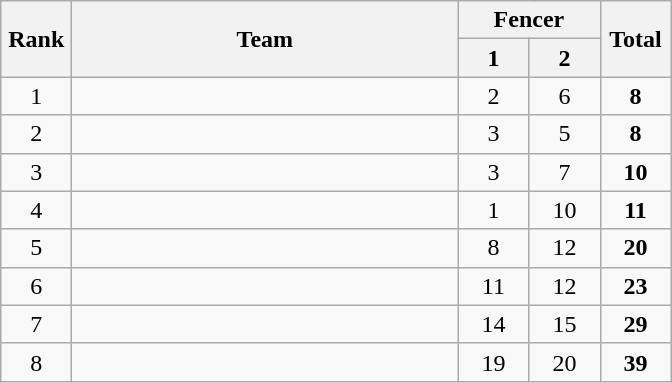<table class=wikitable style="text-align:center">
<tr>
<th rowspan=2 width=40>Rank</th>
<th rowspan=2 width=250>Team</th>
<th colspan=2>Fencer</th>
<th rowspan=2 width=40>Total</th>
</tr>
<tr>
<th width=40>1</th>
<th width=40>2</th>
</tr>
<tr>
<td>1</td>
<td align=left></td>
<td>2</td>
<td>6</td>
<td><strong>8</strong></td>
</tr>
<tr>
<td>2</td>
<td align=left></td>
<td>3</td>
<td>5</td>
<td><strong>8</strong></td>
</tr>
<tr>
<td>3</td>
<td align=left></td>
<td>3</td>
<td>7</td>
<td><strong>10</strong></td>
</tr>
<tr>
<td>4</td>
<td align=left></td>
<td>1</td>
<td>10</td>
<td><strong>11</strong></td>
</tr>
<tr>
<td>5</td>
<td align=left></td>
<td>8</td>
<td>12</td>
<td><strong>20</strong></td>
</tr>
<tr>
<td>6</td>
<td align=left></td>
<td>11</td>
<td>12</td>
<td><strong>23</strong></td>
</tr>
<tr>
<td>7</td>
<td align=left></td>
<td>14</td>
<td>15</td>
<td><strong>29</strong></td>
</tr>
<tr>
<td>8</td>
<td align=left></td>
<td>19</td>
<td>20</td>
<td><strong>39</strong></td>
</tr>
</table>
